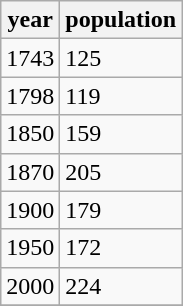<table class="wikitable">
<tr>
<th>year</th>
<th>population</th>
</tr>
<tr>
<td>1743</td>
<td>125</td>
</tr>
<tr>
<td>1798</td>
<td>119</td>
</tr>
<tr>
<td>1850</td>
<td>159</td>
</tr>
<tr>
<td>1870</td>
<td>205</td>
</tr>
<tr>
<td>1900</td>
<td>179</td>
</tr>
<tr>
<td>1950</td>
<td>172</td>
</tr>
<tr>
<td>2000</td>
<td>224</td>
</tr>
<tr>
</tr>
</table>
